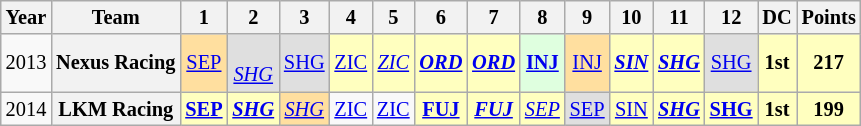<table class="wikitable" style="text-align:center; font-size:85%">
<tr>
<th>Year</th>
<th>Team</th>
<th>1</th>
<th>2</th>
<th>3</th>
<th>4</th>
<th>5</th>
<th>6</th>
<th>7</th>
<th>8</th>
<th>9</th>
<th>10</th>
<th>11</th>
<th>12</th>
<th>DC</th>
<th>Points</th>
</tr>
<tr>
<td>2013</td>
<th nowrap>Nexus Racing</th>
<td style="background:#FFDF9F;"><a href='#'>SEP</a><br></td>
<td style="background:#DFDFDF;"><br><em><a href='#'>SHG</a></em><br></td>
<td style="background:#DFDFDF;"><a href='#'>SHG</a><br></td>
<td style="background:#FFFFBF;"><a href='#'>ZIC</a><br></td>
<td style="background:#FFFFBF;"><em><a href='#'>ZIC</a></em><br></td>
<td style="background:#FFFFBF;"><strong><em><a href='#'>ORD</a></em></strong><br></td>
<td style="background:#FFFFBF;"><strong><em><a href='#'>ORD</a></em></strong><br></td>
<td style="background:#DFFFDF;"><strong><a href='#'>INJ</a></strong><br></td>
<td style="background:#FFDF9F;"><a href='#'>INJ</a><br></td>
<td style="background:#FFFFBF;"><strong><em><a href='#'>SIN</a></em></strong><br></td>
<td style="background:#FFFFBF;"><strong><em><a href='#'>SHG</a></em></strong><br></td>
<td style="background:#DFDFDF;"><a href='#'>SHG</a><br></td>
<td style="background:#FFFFBF;"><strong>1st</strong></td>
<td style="background:#FFFFBF;"><strong>217</strong></td>
</tr>
<tr>
<td>2014</td>
<th nowrap>LKM Racing</th>
<td style="background:#FFFFBF;"><strong><a href='#'>SEP</a></strong><br></td>
<td style="background:#FFFFBF;"><strong><em><a href='#'>SHG</a></em></strong><br></td>
<td style="background:#FFDF9F;"><em><a href='#'>SHG</a></em><br></td>
<td><a href='#'>ZIC</a></td>
<td><a href='#'>ZIC</a></td>
<td style="background:#FFFFBF;"><strong><a href='#'>FUJ</a></strong><br></td>
<td style="background:#FFFFBF;"><strong><em><a href='#'>FUJ</a></em></strong><br></td>
<td style="background:#FFFFBF;"><em><a href='#'>SEP</a></em><br></td>
<td style="background:#DFDFDF;"><a href='#'>SEP</a><br></td>
<td style="background:#FFFFBF;"><a href='#'>SIN</a><br></td>
<td style="background:#FFFFBF;"><strong><em><a href='#'>SHG</a></em></strong><br></td>
<td style="background:#FFFFBF;"><strong><a href='#'>SHG</a></strong><br></td>
<td style="background:#FFFFBF;"><strong>1st</strong></td>
<td style="background:#FFFFBF;"><strong>199</strong></td>
</tr>
</table>
